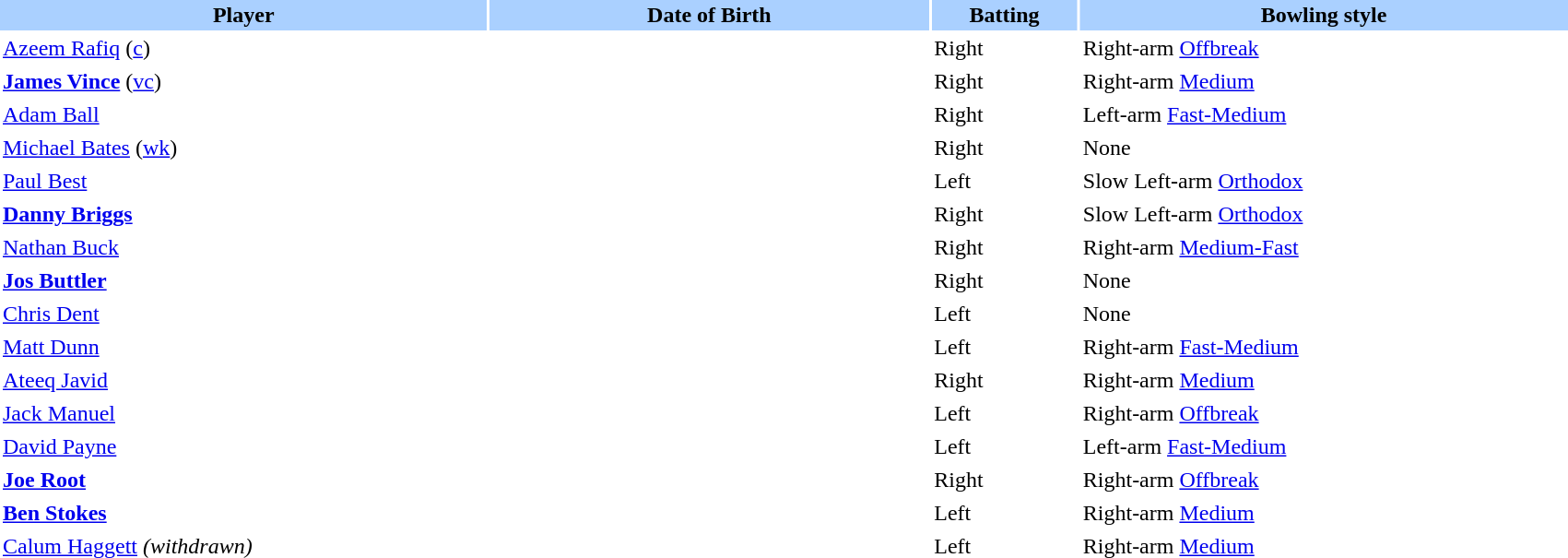<table border="0" cellspacing="2" cellpadding="2" width="90%">
<tr bgcolor=AAD0FF>
<th width=20%>Player</th>
<th width=18%>Date of Birth</th>
<th width=6%>Batting</th>
<th width=20%>Bowling style</th>
</tr>
<tr>
<td><a href='#'>Azeem Rafiq</a> (<a href='#'>c</a>)</td>
<td></td>
<td>Right</td>
<td>Right-arm <a href='#'>Offbreak</a></td>
</tr>
<tr>
<td><strong><a href='#'>James Vince</a></strong> (<a href='#'>vc</a>)</td>
<td></td>
<td>Right</td>
<td>Right-arm <a href='#'>Medium</a></td>
</tr>
<tr>
<td><a href='#'>Adam Ball</a></td>
<td></td>
<td>Right</td>
<td>Left-arm <a href='#'>Fast-Medium</a></td>
</tr>
<tr>
<td><a href='#'>Michael Bates</a> (<a href='#'>wk</a>)</td>
<td></td>
<td>Right</td>
<td>None</td>
</tr>
<tr>
<td><a href='#'>Paul Best</a></td>
<td></td>
<td>Left</td>
<td>Slow Left-arm <a href='#'>Orthodox</a></td>
</tr>
<tr>
<td><strong><a href='#'>Danny Briggs</a></strong></td>
<td></td>
<td>Right</td>
<td>Slow Left-arm <a href='#'>Orthodox</a></td>
</tr>
<tr>
<td><a href='#'>Nathan Buck</a></td>
<td></td>
<td>Right</td>
<td>Right-arm <a href='#'>Medium-Fast</a></td>
</tr>
<tr>
<td><strong><a href='#'>Jos Buttler</a></strong></td>
<td></td>
<td>Right</td>
<td>None</td>
</tr>
<tr>
<td><a href='#'>Chris Dent</a></td>
<td></td>
<td>Left</td>
<td>None</td>
</tr>
<tr>
<td><a href='#'>Matt Dunn</a></td>
<td></td>
<td>Left</td>
<td>Right-arm <a href='#'>Fast-Medium</a></td>
</tr>
<tr>
<td><a href='#'>Ateeq Javid</a></td>
<td></td>
<td>Right</td>
<td>Right-arm <a href='#'>Medium</a></td>
</tr>
<tr>
<td><a href='#'>Jack Manuel</a></td>
<td></td>
<td>Left</td>
<td>Right-arm <a href='#'>Offbreak</a></td>
</tr>
<tr>
<td><a href='#'>David Payne</a></td>
<td></td>
<td>Left</td>
<td>Left-arm <a href='#'>Fast-Medium</a></td>
</tr>
<tr>
<td><strong><a href='#'>Joe Root</a></strong></td>
<td></td>
<td>Right</td>
<td>Right-arm <a href='#'>Offbreak</a></td>
</tr>
<tr>
<td><strong><a href='#'>Ben Stokes</a></strong></td>
<td></td>
<td>Left</td>
<td>Right-arm <a href='#'>Medium</a></td>
</tr>
<tr>
<td><a href='#'>Calum Haggett</a> <em>(withdrawn)</em></td>
<td></td>
<td>Left</td>
<td>Right-arm <a href='#'>Medium</a></td>
</tr>
</table>
